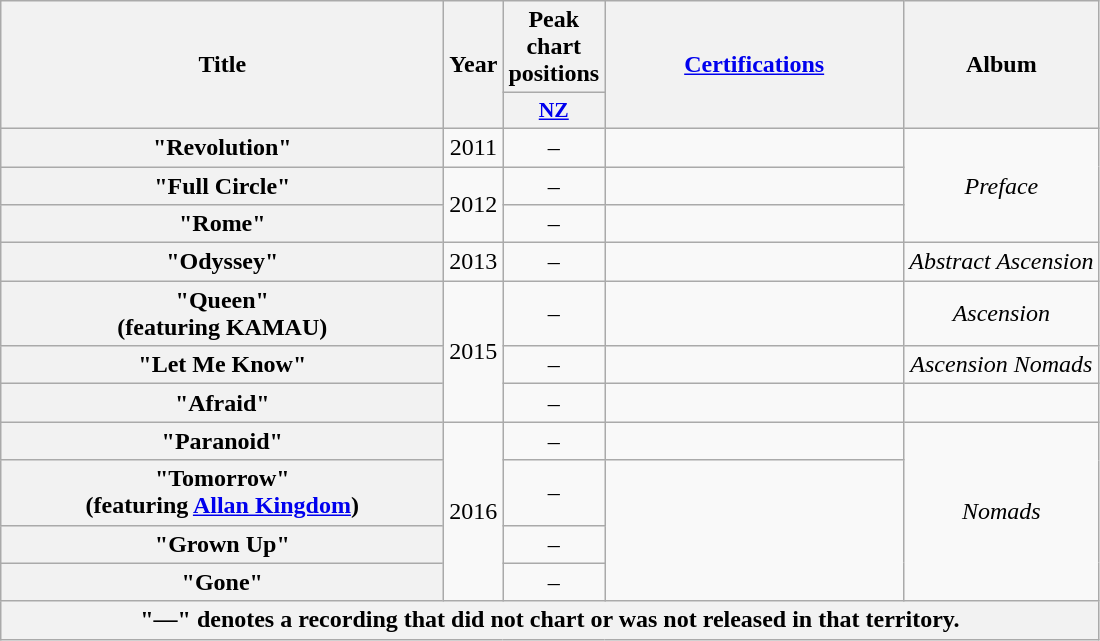<table class="wikitable plainrowheaders" style="text-align:center;">
<tr>
<th scope="col" rowspan="2" style="width:18em;">Title</th>
<th scope="col" rowspan="2">Year</th>
<th scope="col" colspan="1">Peak chart positions</th>
<th scope="col" rowspan="2" style="width:12em;"><a href='#'>Certifications</a></th>
<th scope="col" rowspan="2">Album</th>
</tr>
<tr>
<th scope="col" style="width:3em;font-size:90%;"><a href='#'>NZ</a><br></th>
</tr>
<tr>
<th scope="row">"Revolution"</th>
<td>2011</td>
<td style="text-align:center;">–</td>
<td></td>
<td rowspan="3"><em>Preface</em></td>
</tr>
<tr>
<th scope="row">"Full Circle"</th>
<td rowspan="2">2012</td>
<td style="text-align:center;">–</td>
<td></td>
</tr>
<tr>
<th scope="row">"Rome"</th>
<td style="text-align:center;">–</td>
<td></td>
</tr>
<tr>
<th scope="row">"Odyssey"</th>
<td>2013</td>
<td style="text-align:center;">–</td>
<td></td>
<td><em>Abstract  Ascension</em></td>
</tr>
<tr>
<th scope="row">"Queen"<br><span>(featuring KAMAU)</span></th>
<td rowspan="3">2015</td>
<td style="text-align:center;">–</td>
<td></td>
<td><em>Ascension</em></td>
</tr>
<tr>
<th scope="row">"Let Me Know"</th>
<td style="text-align:center;">–</td>
<td></td>
<td><em>Ascension  Nomads</em></td>
</tr>
<tr>
<th scope="row">"Afraid"</th>
<td style="text-align:center;">–</td>
<td></td>
<td></td>
</tr>
<tr>
<th scope="row">"Paranoid"</th>
<td rowspan="4">2016</td>
<td style="text-align:center;">–</td>
<td></td>
<td rowspan="4"><em>Nomads</em></td>
</tr>
<tr>
<th scope="row">"Tomorrow"<br><span>(featuring <a href='#'>Allan Kingdom</a>)</span></th>
<td style="text-align:center;">–</td>
</tr>
<tr>
<th scope="row">"Grown Up"</th>
<td style="text-align:center;">–</td>
</tr>
<tr>
<th scope="row">"Gone"</th>
<td style="text-align:center;">–</td>
</tr>
<tr>
<th colspan="5">"—" denotes a recording that did not chart or was not released in that territory.</th>
</tr>
</table>
